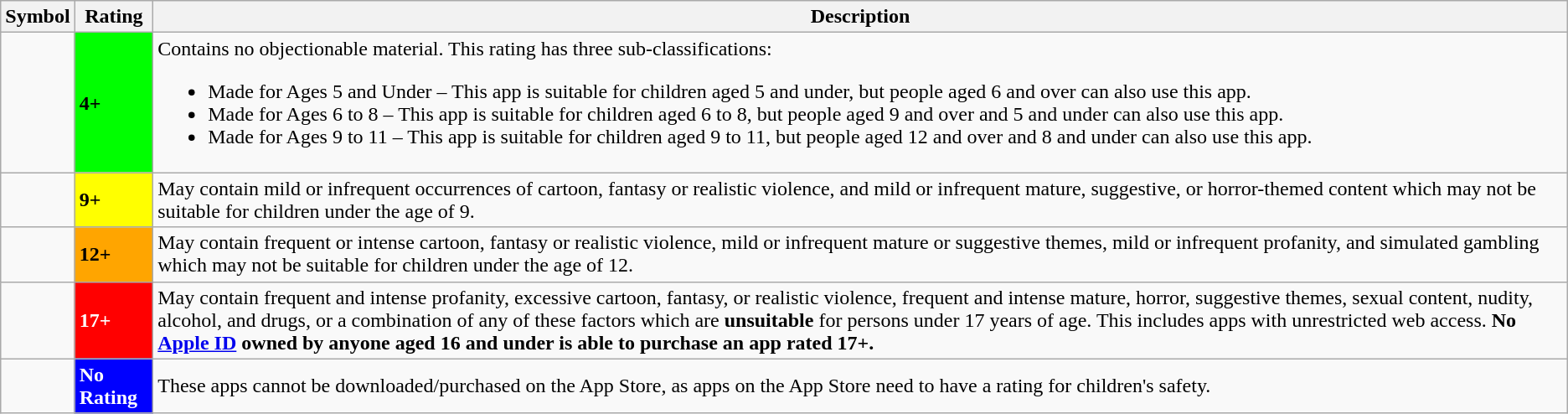<table class="wikitable">
<tr>
<th>Symbol</th>
<th>Rating</th>
<th>Description</th>
</tr>
<tr>
<td></td>
<td style="background:lime; color:black;"><strong>4+</strong></td>
<td>Contains no objectionable material. This rating has three sub-classifications:<br><ul><li>Made for Ages 5 and Under – This app is suitable for children aged 5 and under, but people aged 6 and over can also use this app.</li><li>Made for Ages 6 to 8 – This app is suitable for children aged 6 to 8, but people aged 9 and over and 5 and under can also use this app.</li><li>Made for Ages 9 to 11 – This app is suitable for children aged 9 to 11, but people aged 12 and over and 8 and under can also use this app.</li></ul></td>
</tr>
<tr>
<td></td>
<td style="background:yellow;"><strong>9+</strong></td>
<td>May contain mild or infrequent occurrences of cartoon, fantasy or realistic violence, and mild or infrequent mature, suggestive, or horror-themed content which may not be suitable for children under the age of 9.</td>
</tr>
<tr>
<td></td>
<td style="background:orange;"><strong>12+</strong></td>
<td>May contain frequent or intense cartoon, fantasy or realistic violence, mild or infrequent mature or suggestive themes, mild or infrequent profanity, and simulated gambling which may not be suitable for children under the age of 12.</td>
</tr>
<tr>
<td></td>
<td style="background:red; color:white;"><strong>17+</strong></td>
<td>May contain frequent and intense profanity, excessive cartoon, fantasy, or realistic violence, frequent and intense mature, horror, suggestive themes, sexual content, nudity, alcohol, and drugs, or a combination of any of these factors which are <strong>unsuitable</strong> for persons under 17 years of age. This includes apps with unrestricted web access. <strong>No <a href='#'>Apple ID</a> owned by anyone aged 16 and under is able to purchase an app rated 17+.</strong></td>
</tr>
<tr>
<td></td>
<td style="background:blue; color:white;"><strong>No Rating</strong></td>
<td>These apps cannot be downloaded/purchased on the App Store, as apps on the App Store need to have a rating for children's safety.</td>
</tr>
</table>
